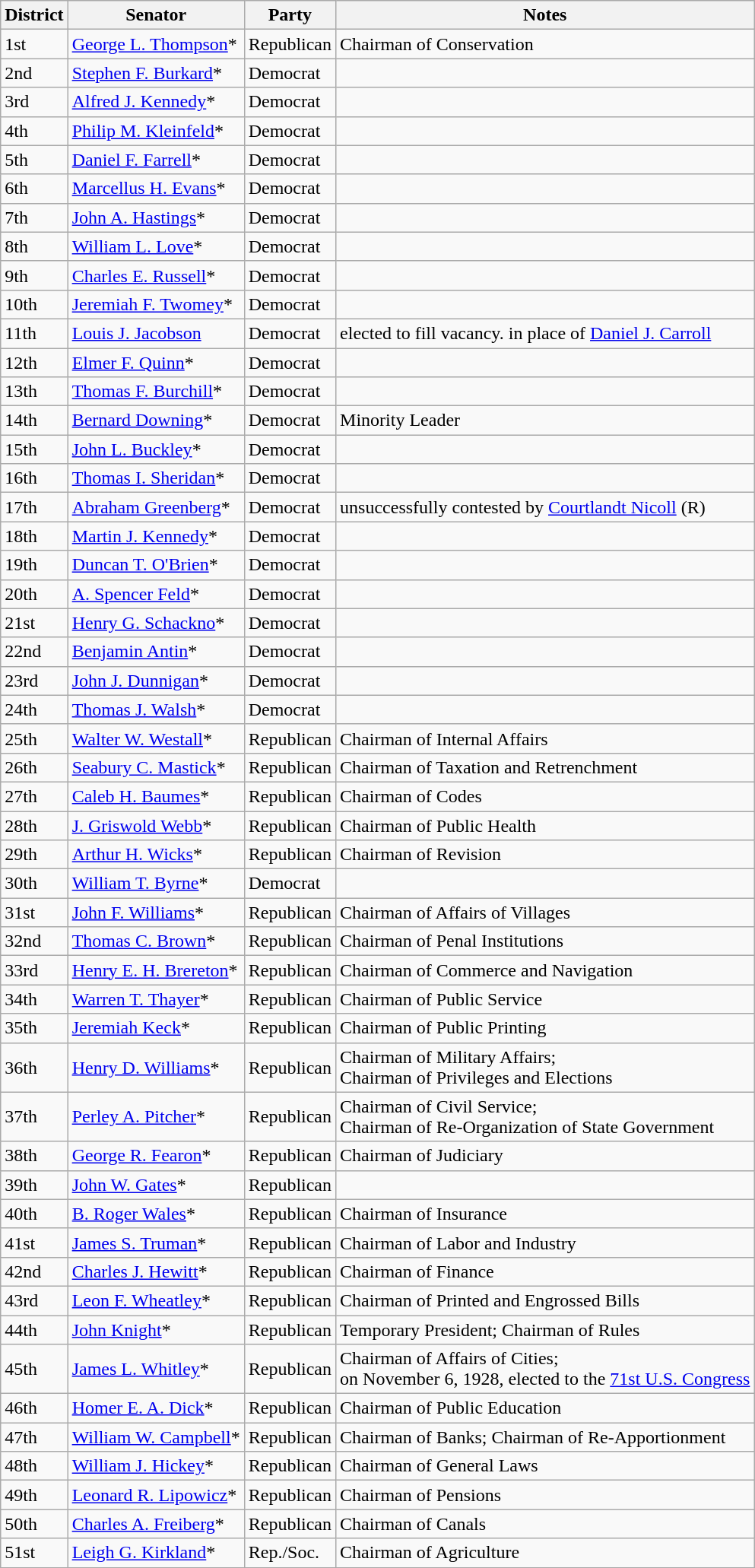<table class=wikitable>
<tr>
<th>District</th>
<th>Senator</th>
<th>Party</th>
<th>Notes</th>
</tr>
<tr>
<td>1st</td>
<td><a href='#'>George L. Thompson</a>*</td>
<td>Republican</td>
<td>Chairman of Conservation</td>
</tr>
<tr>
<td>2nd</td>
<td><a href='#'>Stephen F. Burkard</a>*</td>
<td>Democrat</td>
<td></td>
</tr>
<tr>
<td>3rd</td>
<td><a href='#'>Alfred J. Kennedy</a>*</td>
<td>Democrat</td>
<td></td>
</tr>
<tr>
<td>4th</td>
<td><a href='#'>Philip M. Kleinfeld</a>*</td>
<td>Democrat</td>
<td></td>
</tr>
<tr>
<td>5th</td>
<td><a href='#'>Daniel F. Farrell</a>*</td>
<td>Democrat</td>
<td></td>
</tr>
<tr>
<td>6th</td>
<td><a href='#'>Marcellus H. Evans</a>*</td>
<td>Democrat</td>
<td></td>
</tr>
<tr>
<td>7th</td>
<td><a href='#'>John A. Hastings</a>*</td>
<td>Democrat</td>
<td></td>
</tr>
<tr>
<td>8th</td>
<td><a href='#'>William L. Love</a>*</td>
<td>Democrat</td>
<td></td>
</tr>
<tr>
<td>9th</td>
<td><a href='#'>Charles E. Russell</a>*</td>
<td>Democrat</td>
<td></td>
</tr>
<tr>
<td>10th</td>
<td><a href='#'>Jeremiah F. Twomey</a>*</td>
<td>Democrat</td>
<td></td>
</tr>
<tr>
<td>11th</td>
<td><a href='#'>Louis J. Jacobson</a></td>
<td>Democrat</td>
<td>elected to fill vacancy. in place of <a href='#'>Daniel J. Carroll</a></td>
</tr>
<tr>
<td>12th</td>
<td><a href='#'>Elmer F. Quinn</a>*</td>
<td>Democrat</td>
<td></td>
</tr>
<tr>
<td>13th</td>
<td><a href='#'>Thomas F. Burchill</a>*</td>
<td>Democrat</td>
<td></td>
</tr>
<tr>
<td>14th</td>
<td><a href='#'>Bernard Downing</a>*</td>
<td>Democrat</td>
<td>Minority Leader</td>
</tr>
<tr>
<td>15th</td>
<td><a href='#'>John L. Buckley</a>*</td>
<td>Democrat</td>
<td></td>
</tr>
<tr>
<td>16th</td>
<td><a href='#'>Thomas I. Sheridan</a>*</td>
<td>Democrat</td>
<td></td>
</tr>
<tr>
<td>17th</td>
<td><a href='#'>Abraham Greenberg</a>*</td>
<td>Democrat</td>
<td>unsuccessfully contested by <a href='#'>Courtlandt Nicoll</a> (R)</td>
</tr>
<tr>
<td>18th</td>
<td><a href='#'>Martin J. Kennedy</a>*</td>
<td>Democrat</td>
<td></td>
</tr>
<tr>
<td>19th</td>
<td><a href='#'>Duncan T. O'Brien</a>*</td>
<td>Democrat</td>
<td></td>
</tr>
<tr>
<td>20th</td>
<td><a href='#'>A. Spencer Feld</a>*</td>
<td>Democrat</td>
<td></td>
</tr>
<tr>
<td>21st</td>
<td><a href='#'>Henry G. Schackno</a>*</td>
<td>Democrat</td>
<td></td>
</tr>
<tr>
<td>22nd</td>
<td><a href='#'>Benjamin Antin</a>*</td>
<td>Democrat</td>
<td></td>
</tr>
<tr>
<td>23rd</td>
<td><a href='#'>John J. Dunnigan</a>*</td>
<td>Democrat</td>
<td></td>
</tr>
<tr>
<td>24th</td>
<td><a href='#'>Thomas J. Walsh</a>*</td>
<td>Democrat</td>
<td></td>
</tr>
<tr>
<td>25th</td>
<td><a href='#'>Walter W. Westall</a>*</td>
<td>Republican</td>
<td>Chairman of Internal Affairs</td>
</tr>
<tr>
<td>26th</td>
<td><a href='#'>Seabury C. Mastick</a>*</td>
<td>Republican</td>
<td>Chairman of Taxation and Retrenchment</td>
</tr>
<tr>
<td>27th</td>
<td><a href='#'>Caleb H. Baumes</a>*</td>
<td>Republican</td>
<td>Chairman of Codes</td>
</tr>
<tr>
<td>28th</td>
<td><a href='#'>J. Griswold Webb</a>*</td>
<td>Republican</td>
<td>Chairman of Public Health</td>
</tr>
<tr>
<td>29th</td>
<td><a href='#'>Arthur H. Wicks</a>*</td>
<td>Republican</td>
<td>Chairman of Revision</td>
</tr>
<tr>
<td>30th</td>
<td><a href='#'>William T. Byrne</a>*</td>
<td>Democrat</td>
<td></td>
</tr>
<tr>
<td>31st</td>
<td><a href='#'>John F. Williams</a>*</td>
<td>Republican</td>
<td>Chairman of Affairs of Villages</td>
</tr>
<tr>
<td>32nd</td>
<td><a href='#'>Thomas C. Brown</a>*</td>
<td>Republican</td>
<td>Chairman of Penal Institutions</td>
</tr>
<tr>
<td>33rd</td>
<td><a href='#'>Henry E. H. Brereton</a>*</td>
<td>Republican</td>
<td>Chairman of Commerce and Navigation</td>
</tr>
<tr>
<td>34th</td>
<td><a href='#'>Warren T. Thayer</a>*</td>
<td>Republican</td>
<td>Chairman of Public Service</td>
</tr>
<tr>
<td>35th</td>
<td><a href='#'>Jeremiah Keck</a>*</td>
<td>Republican</td>
<td>Chairman of Public Printing</td>
</tr>
<tr>
<td>36th</td>
<td><a href='#'>Henry D. Williams</a>*</td>
<td>Republican</td>
<td>Chairman of Military Affairs; <br>Chairman of Privileges and Elections</td>
</tr>
<tr>
<td>37th</td>
<td><a href='#'>Perley A. Pitcher</a>*</td>
<td>Republican</td>
<td>Chairman of Civil Service; <br>Chairman of Re-Organization of State Government</td>
</tr>
<tr>
<td>38th</td>
<td><a href='#'>George R. Fearon</a>*</td>
<td>Republican</td>
<td>Chairman of Judiciary</td>
</tr>
<tr>
<td>39th</td>
<td><a href='#'>John W. Gates</a>*</td>
<td>Republican</td>
<td></td>
</tr>
<tr>
<td>40th</td>
<td><a href='#'>B. Roger Wales</a>*</td>
<td>Republican</td>
<td>Chairman of Insurance</td>
</tr>
<tr>
<td>41st</td>
<td><a href='#'>James S. Truman</a>*</td>
<td>Republican</td>
<td>Chairman of Labor and Industry</td>
</tr>
<tr>
<td>42nd</td>
<td><a href='#'>Charles J. Hewitt</a>*</td>
<td>Republican</td>
<td>Chairman of Finance</td>
</tr>
<tr>
<td>43rd</td>
<td><a href='#'>Leon F. Wheatley</a>*</td>
<td>Republican</td>
<td>Chairman of Printed and Engrossed Bills</td>
</tr>
<tr>
<td>44th</td>
<td><a href='#'>John Knight</a>*</td>
<td>Republican</td>
<td>Temporary President; Chairman of Rules</td>
</tr>
<tr>
<td>45th</td>
<td><a href='#'>James L. Whitley</a>*</td>
<td>Republican</td>
<td>Chairman of Affairs of Cities; <br>on November 6, 1928, elected to the <a href='#'>71st U.S. Congress</a></td>
</tr>
<tr>
<td>46th</td>
<td><a href='#'>Homer E. A. Dick</a>*</td>
<td>Republican</td>
<td>Chairman of Public Education</td>
</tr>
<tr>
<td>47th</td>
<td><a href='#'>William W. Campbell</a>*</td>
<td>Republican</td>
<td>Chairman of Banks; Chairman of Re-Apportionment</td>
</tr>
<tr>
<td>48th</td>
<td><a href='#'>William J. Hickey</a>*</td>
<td>Republican</td>
<td>Chairman of General Laws</td>
</tr>
<tr>
<td>49th</td>
<td><a href='#'>Leonard R. Lipowicz</a>*</td>
<td>Republican</td>
<td>Chairman of Pensions</td>
</tr>
<tr>
<td>50th</td>
<td><a href='#'>Charles A. Freiberg</a>*</td>
<td>Republican</td>
<td>Chairman of Canals</td>
</tr>
<tr>
<td>51st</td>
<td><a href='#'>Leigh G. Kirkland</a>*</td>
<td>Rep./Soc.</td>
<td>Chairman of Agriculture</td>
</tr>
<tr>
</tr>
</table>
